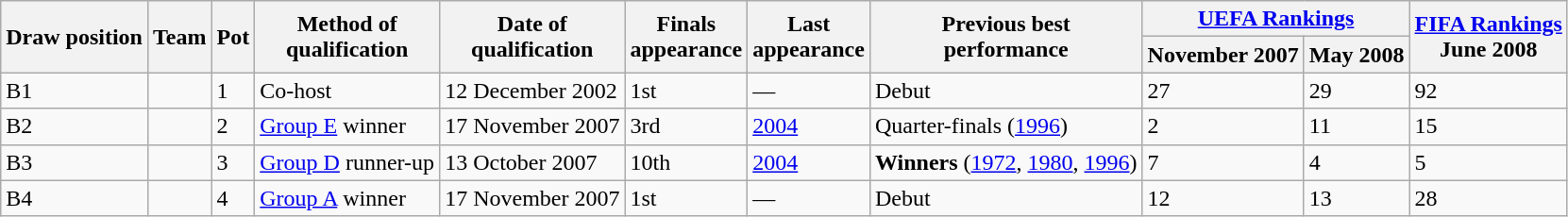<table class="wikitable sortable">
<tr>
<th rowspan="2">Draw position</th>
<th rowspan="2">Team</th>
<th rowspan="2">Pot</th>
<th rowspan="2">Method of<br>qualification</th>
<th rowspan="2">Date of<br>qualification</th>
<th rowspan="2" data-sort-type="number">Finals<br>appearance</th>
<th rowspan="2">Last<br>appearance</th>
<th rowspan="2">Previous best<br>performance</th>
<th colspan="2"><a href='#'>UEFA Rankings</a></th>
<th rowspan="2"><a href='#'>FIFA Rankings</a><br>June 2008</th>
</tr>
<tr>
<th>November 2007</th>
<th>May 2008</th>
</tr>
<tr>
<td>B1</td>
<td style="white-space:nowrap"></td>
<td>1</td>
<td>Co-host</td>
<td>12 December 2002</td>
<td>1st</td>
<td>—</td>
<td data-sort-value="99">Debut</td>
<td>27</td>
<td>29</td>
<td>92</td>
</tr>
<tr>
<td>B2</td>
<td style="white-space:nowrap"></td>
<td>2</td>
<td><a href='#'>Group E</a> winner</td>
<td>17 November 2007</td>
<td>3rd</td>
<td><a href='#'>2004</a></td>
<td data-sort-value="5">Quarter-finals (<a href='#'>1996</a>)</td>
<td>2</td>
<td>11</td>
<td>15</td>
</tr>
<tr>
<td>B3</td>
<td style="white-space:nowrap"></td>
<td>3</td>
<td><a href='#'>Group D</a> runner-up</td>
<td>13 October 2007</td>
<td>10th</td>
<td><a href='#'>2004</a></td>
<td data-sort-value="1"><strong>Winners</strong> (<a href='#'>1972</a>, <a href='#'>1980</a>, <a href='#'>1996</a>)</td>
<td>7</td>
<td>4</td>
<td>5</td>
</tr>
<tr>
<td>B4</td>
<td style="white-space:nowrap"></td>
<td>4</td>
<td><a href='#'>Group A</a> winner</td>
<td>17 November 2007</td>
<td>1st</td>
<td>—</td>
<td data-sort-value="99">Debut</td>
<td>12</td>
<td>13</td>
<td>28</td>
</tr>
</table>
